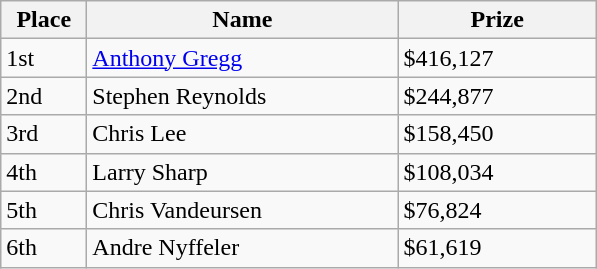<table class="wikitable">
<tr>
<th style="width:50px;">Place</th>
<th style="width:200px;">Name</th>
<th style="width:125px;">Prize</th>
</tr>
<tr>
<td>1st</td>
<td> <a href='#'>Anthony Gregg</a></td>
<td>$416,127</td>
</tr>
<tr>
<td>2nd</td>
<td> Stephen Reynolds</td>
<td>$244,877</td>
</tr>
<tr>
<td>3rd</td>
<td> Chris Lee</td>
<td>$158,450</td>
</tr>
<tr>
<td>4th</td>
<td> Larry Sharp</td>
<td>$108,034</td>
</tr>
<tr>
<td>5th</td>
<td> Chris Vandeursen</td>
<td>$76,824</td>
</tr>
<tr>
<td>6th</td>
<td> Andre Nyffeler</td>
<td>$61,619</td>
</tr>
</table>
